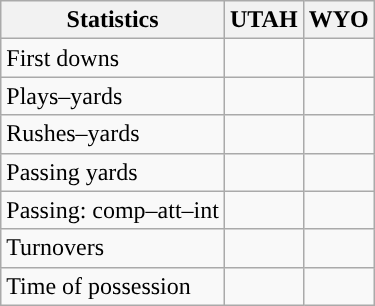<table class="wikitable" style="float:left">
<tr>
<th>Statistics</th>
<th>UTAH</th>
<th>WYO</th>
</tr>
<tr>
<td>First downs</td>
<td></td>
<td></td>
</tr>
<tr>
<td>Plays–yards</td>
<td></td>
<td></td>
</tr>
<tr>
<td>Rushes–yards</td>
<td></td>
<td></td>
</tr>
<tr>
<td>Passing yards</td>
<td></td>
<td></td>
</tr>
<tr>
<td>Passing: comp–att–int</td>
<td></td>
<td></td>
</tr>
<tr>
<td>Turnovers</td>
<td></td>
<td></td>
</tr>
<tr>
<td>Time of possession</td>
<td></td>
<td></td>
</tr>
</table>
